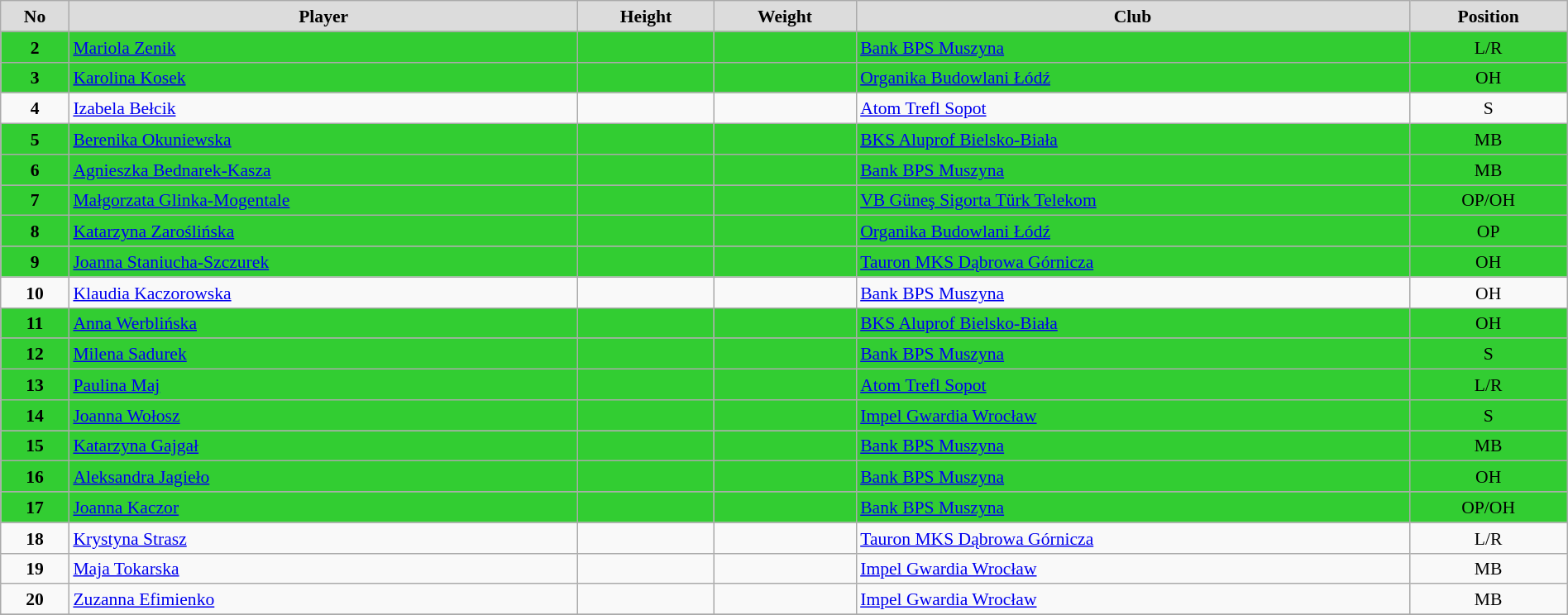<table class="wikitable" style="margin:0.5em auto; font-size:90%; line-height:1.25em;" width=100%>
<tr>
<td bgcolor="#DCDCDC" align="center"><strong>No</strong></td>
<td bgcolor="#DCDCDC" align="center"><strong>Player</strong></td>
<td bgcolor="#DCDCDC" align="center"><strong>Height</strong></td>
<td bgcolor="#DCDCDC" align="center"><strong>Weight</strong></td>
<td bgcolor="#DCDCDC" align="center"><strong>Club</strong></td>
<td bgcolor="#DCDCDC" align="center"><strong>Position</strong></td>
</tr>
<tr>
<td style="background:limegreen;" align="center"><strong>2</strong></td>
<td style="background:limegreen;"><a href='#'>Mariola Zenik</a></td>
<td style="background:limegreen;" align="center"></td>
<td style="background:limegreen;" align="center"></td>
<td style="background:limegreen;"> <a href='#'>Bank BPS Muszyna</a></td>
<td style="background:limegreen;" align="center">L/R</td>
</tr>
<tr>
<td style="background:limegreen;" align="center"><strong>3</strong></td>
<td style="background:limegreen;"><a href='#'>Karolina Kosek</a></td>
<td style="background:limegreen;" align="center"></td>
<td style="background:limegreen;" align="center"></td>
<td style="background:limegreen;"> <a href='#'>Organika Budowlani Łódź</a></td>
<td style="background:limegreen;" align="center">OH</td>
</tr>
<tr>
<td align="center"><strong>4</strong></td>
<td><a href='#'>Izabela Bełcik</a></td>
<td align="center"></td>
<td align="center"></td>
<td> <a href='#'>Atom Trefl Sopot</a></td>
<td align="center">S</td>
</tr>
<tr>
<td style="background:limegreen;" align="center"><strong>5</strong></td>
<td style="background:limegreen;"><a href='#'>Berenika Okuniewska</a></td>
<td style="background:limegreen;" align="center"></td>
<td style="background:limegreen;" align="center"></td>
<td style="background:limegreen;"> <a href='#'>BKS Aluprof Bielsko-Biała</a></td>
<td style="background:limegreen;" align="center">MB</td>
</tr>
<tr>
<td style="background:limegreen;" align="center"><strong>6</strong></td>
<td style="background:limegreen;"><a href='#'>Agnieszka Bednarek-Kasza</a></td>
<td style="background:limegreen;" align="center"></td>
<td style="background:limegreen;" align="center"></td>
<td style="background:limegreen;"> <a href='#'>Bank BPS Muszyna</a></td>
<td style="background:limegreen;" align="center">MB</td>
</tr>
<tr>
<td style="background:limegreen;" align="center"><strong>7</strong></td>
<td style="background:limegreen;"><a href='#'>Małgorzata Glinka-Mogentale</a></td>
<td style="background:limegreen;" align="center"></td>
<td style="background:limegreen;" align="center"></td>
<td style="background:limegreen;"> <a href='#'>VB Güneş Sigorta Türk Telekom</a></td>
<td style="background:limegreen;" align="center">OP/OH</td>
</tr>
<tr>
<td style="background:limegreen;" align="center"><strong>8</strong></td>
<td style="background:limegreen;"><a href='#'>Katarzyna Zaroślińska</a></td>
<td style="background:limegreen;" align="center"></td>
<td style="background:limegreen;" align="center"></td>
<td style="background:limegreen;"> <a href='#'>Organika Budowlani Łódź</a></td>
<td style="background:limegreen;" align="center">OP</td>
</tr>
<tr>
<td style="background:limegreen;" align="center"><strong>9</strong></td>
<td style="background:limegreen;"><a href='#'>Joanna Staniucha-Szczurek</a></td>
<td style="background:limegreen;" align="center"></td>
<td style="background:limegreen;" align="center"></td>
<td style="background:limegreen;"> <a href='#'>Tauron MKS Dąbrowa Górnicza</a></td>
<td style="background:limegreen;" align="center">OH</td>
</tr>
<tr>
<td align="center"><strong>10</strong></td>
<td><a href='#'>Klaudia Kaczorowska</a></td>
<td align="center"></td>
<td align="center"></td>
<td> <a href='#'>Bank BPS Muszyna</a></td>
<td align="center">OH</td>
</tr>
<tr>
<td style="background:limegreen;" align="center"><strong>11</strong></td>
<td style="background:limegreen;"><a href='#'>Anna Werblińska</a></td>
<td style="background:limegreen;" align="center"></td>
<td style="background:limegreen;" align="center"></td>
<td style="background:limegreen;"> <a href='#'>BKS Aluprof Bielsko-Biała</a></td>
<td style="background:limegreen;" align="center">OH</td>
</tr>
<tr>
<td style="background:limegreen;" align="center"><strong>12</strong></td>
<td style="background:limegreen;"><a href='#'>Milena Sadurek</a></td>
<td style="background:limegreen;" align="center"></td>
<td style="background:limegreen;" align="center"></td>
<td style="background:limegreen;"> <a href='#'>Bank BPS Muszyna</a></td>
<td style="background:limegreen;" align="center">S</td>
</tr>
<tr>
<td style="background:limegreen;" align="center"><strong>13</strong></td>
<td style="background:limegreen;"><a href='#'>Paulina Maj</a></td>
<td style="background:limegreen;" align="center"></td>
<td style="background:limegreen;" align="center"></td>
<td style="background:limegreen;"> <a href='#'>Atom Trefl Sopot</a></td>
<td style="background:limegreen;" align="center">L/R</td>
</tr>
<tr>
<td style="background:limegreen;" align="center"><strong>14</strong></td>
<td style="background:limegreen;"><a href='#'>Joanna Wołosz</a></td>
<td style="background:limegreen;" align="center"></td>
<td style="background:limegreen;" align="center"></td>
<td style="background:limegreen;"> <a href='#'>Impel Gwardia Wrocław</a></td>
<td style="background:limegreen;" align="center">S</td>
</tr>
<tr>
<td style="background:limegreen;" align="center"><strong>15</strong></td>
<td style="background:limegreen;"><a href='#'>Katarzyna Gajgał</a></td>
<td style="background:limegreen;" align="center"></td>
<td style="background:limegreen;" align="center"></td>
<td style="background:limegreen;"> <a href='#'>Bank BPS Muszyna</a></td>
<td style="background:limegreen;" align="center">MB</td>
</tr>
<tr>
<td style="background:limegreen;" align="center"><strong>16</strong></td>
<td style="background:limegreen;"><a href='#'>Aleksandra Jagieło</a></td>
<td style="background:limegreen;" align="center"></td>
<td style="background:limegreen;" align="center"></td>
<td style="background:limegreen;"> <a href='#'>Bank BPS Muszyna</a></td>
<td style="background:limegreen;" align="center">OH</td>
</tr>
<tr>
<td style="background:limegreen;" align="center"><strong>17</strong></td>
<td style="background:limegreen;"><a href='#'>Joanna Kaczor</a></td>
<td style="background:limegreen;" align="center"></td>
<td style="background:limegreen;" align="center"></td>
<td style="background:limegreen;"> <a href='#'>Bank BPS Muszyna</a></td>
<td style="background:limegreen;" align="center">OP/OH</td>
</tr>
<tr>
<td align="center"><strong>18</strong></td>
<td><a href='#'>Krystyna Strasz</a></td>
<td align="center"></td>
<td align="center"></td>
<td> <a href='#'>Tauron MKS Dąbrowa Górnicza</a></td>
<td align="center">L/R</td>
</tr>
<tr>
<td align="center"><strong>19</strong></td>
<td><a href='#'>Maja Tokarska</a></td>
<td align="center"></td>
<td align="center"></td>
<td> <a href='#'>Impel Gwardia Wrocław</a></td>
<td align="center">MB</td>
</tr>
<tr>
<td align="center"><strong>20</strong></td>
<td><a href='#'>Zuzanna Efimienko</a></td>
<td align="center"></td>
<td align="center"></td>
<td> <a href='#'>Impel Gwardia Wrocław</a></td>
<td align="center">MB</td>
</tr>
<tr>
</tr>
</table>
